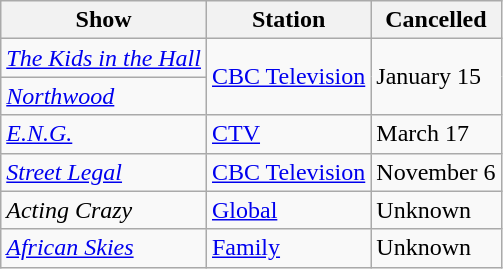<table class="wikitable">
<tr>
<th>Show</th>
<th>Station</th>
<th>Cancelled</th>
</tr>
<tr>
<td><em><a href='#'>The Kids in the Hall</a></em></td>
<td rowspan="2"><a href='#'>CBC Television</a></td>
<td rowspan="2">January 15</td>
</tr>
<tr>
<td><em><a href='#'>Northwood</a></em></td>
</tr>
<tr>
<td><em><a href='#'>E.N.G.</a></em></td>
<td><a href='#'>CTV</a></td>
<td>March 17</td>
</tr>
<tr>
<td><em><a href='#'>Street Legal</a></em></td>
<td><a href='#'>CBC Television</a></td>
<td>November 6</td>
</tr>
<tr>
<td><em>Acting Crazy</em></td>
<td><a href='#'>Global</a></td>
<td>Unknown</td>
</tr>
<tr>
<td><em><a href='#'>African Skies</a></em></td>
<td><a href='#'>Family</a></td>
<td>Unknown</td>
</tr>
</table>
